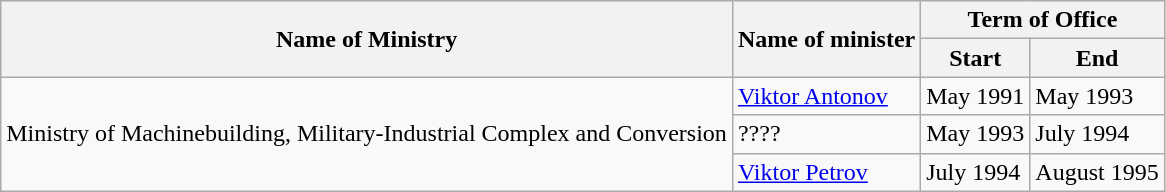<table class="wikitable">
<tr>
<th rowspan="2">Name of Ministry</th>
<th rowspan="2">Name of minister</th>
<th colspan="2">Term of Office</th>
</tr>
<tr>
<th>Start</th>
<th>End</th>
</tr>
<tr>
<td rowspan="3">Ministry of Machinebuilding, Military-Industrial Complex and Conversion</td>
<td><a href='#'>Viktor Antonov</a></td>
<td>May 1991</td>
<td>May 1993</td>
</tr>
<tr>
<td>????</td>
<td>May 1993</td>
<td>July 1994</td>
</tr>
<tr>
<td><a href='#'>Viktor Petrov</a></td>
<td>July 1994</td>
<td>August 1995</td>
</tr>
</table>
